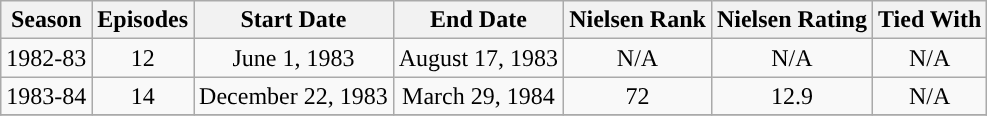<table class="wikitable" style="text-align: center">
<tr>
<th>Season</th>
<th>Episodes</th>
<th>Start Date</th>
<th>End Date</th>
<th>Nielsen Rank</th>
<th>Nielsen Rating</th>
<th>Tied With</th>
</tr>
<tr>
<td style="text-align:center">1982-83</td>
<td style="text-align:center">12</td>
<td style="text-align:center">June 1, 1983</td>
<td style="text-align:center">August 17, 1983</td>
<td style="text-align:center:">N/A</td>
<td style="text-align:center">N/A</td>
<td style="text-align:center">N/A</td>
</tr>
<tr>
<td style="text-align:center">1983-84</td>
<td style="text-align:center">14</td>
<td style="text-align:center">December 22, 1983</td>
<td style="text-align:center">March 29, 1984</td>
<td style="text-align:center:">72</td>
<td style="text-align:center">12.9</td>
<td style="text-align:center">N/A</td>
</tr>
<tr>
</tr>
</table>
